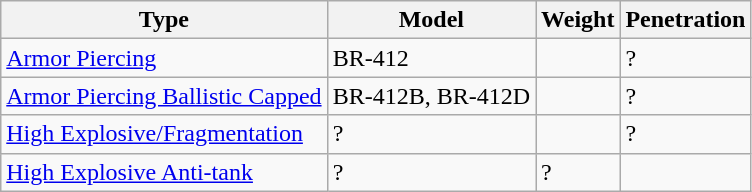<table class="wikitable">
<tr>
<th>Type</th>
<th>Model</th>
<th>Weight</th>
<th>Penetration</th>
</tr>
<tr>
<td><a href='#'>Armor Piercing</a></td>
<td>BR-412</td>
<td></td>
<td>?</td>
</tr>
<tr>
<td><a href='#'>Armor Piercing Ballistic Capped</a></td>
<td>BR-412B, BR-412D</td>
<td></td>
<td>?</td>
</tr>
<tr>
<td><a href='#'>High Explosive/Fragmentation</a></td>
<td>?</td>
<td></td>
<td>?</td>
</tr>
<tr>
<td><a href='#'>High Explosive Anti-tank</a></td>
<td>?</td>
<td>?</td>
<td></td>
</tr>
</table>
